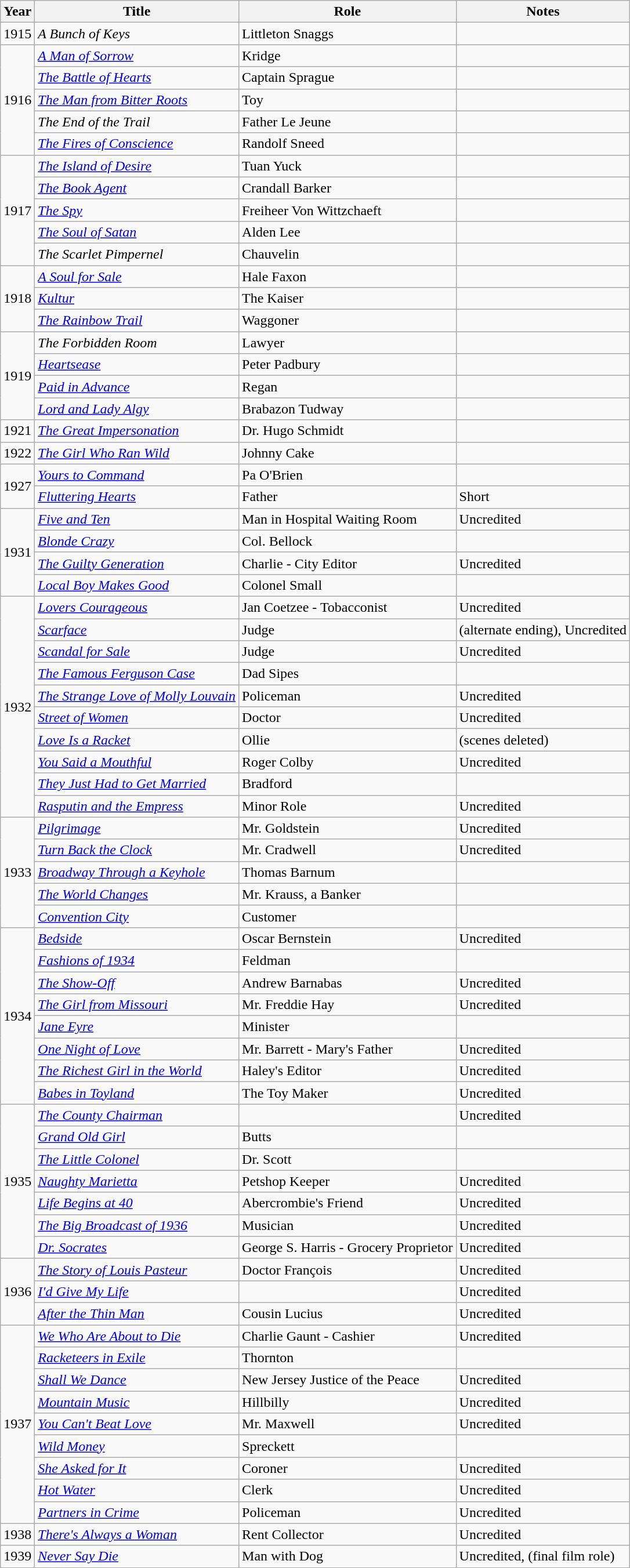<table class="wikitable sortable">
<tr>
<th>Year</th>
<th>Title</th>
<th>Role</th>
<th class="unsortable">Notes</th>
</tr>
<tr>
<td>1915</td>
<td><em>A Bunch of Keys</em></td>
<td>Littleton Snaggs</td>
<td></td>
</tr>
<tr>
<td rowspan=5>1916</td>
<td><em><a href='#'>A Man of Sorrow</a></em></td>
<td>Kridge</td>
<td></td>
</tr>
<tr>
<td><em><a href='#'>The Battle of Hearts</a></em></td>
<td>Captain Sprague</td>
<td></td>
</tr>
<tr>
<td><em><a href='#'>The Man from Bitter Roots</a></em></td>
<td>Toy</td>
<td></td>
</tr>
<tr>
<td><em>The End of the Trail</em></td>
<td>Father Le Jeune</td>
<td></td>
</tr>
<tr>
<td><em><a href='#'>The Fires of Conscience</a></em></td>
<td>Randolf Sneed</td>
<td></td>
</tr>
<tr>
<td rowspan=5>1917</td>
<td><em><a href='#'>The Island of Desire</a></em></td>
<td>Tuan Yuck</td>
<td></td>
</tr>
<tr>
<td><em><a href='#'>The Book Agent</a></em></td>
<td>Crandall Barker</td>
<td></td>
</tr>
<tr>
<td><em><a href='#'>The Spy</a></em></td>
<td>Freiheer Von Wittzchaeft</td>
<td></td>
</tr>
<tr>
<td><em><a href='#'>The Soul of Satan</a></em></td>
<td>Alden Lee</td>
<td></td>
</tr>
<tr>
<td><em>The Scarlet Pimpernel</em></td>
<td>Chauvelin</td>
<td></td>
</tr>
<tr>
<td rowspan=3>1918</td>
<td><em><a href='#'>A Soul for Sale</a></em></td>
<td>Hale Faxon</td>
<td></td>
</tr>
<tr>
<td><em><a href='#'>Kultur</a></em></td>
<td>The Kaiser</td>
<td></td>
</tr>
<tr>
<td><em><a href='#'>The Rainbow Trail</a></em></td>
<td>Waggoner</td>
<td></td>
</tr>
<tr>
<td rowspan=4>1919</td>
<td><em>The Forbidden Room</em></td>
<td>Lawyer</td>
<td></td>
</tr>
<tr>
<td><em><a href='#'>Heartsease</a></em></td>
<td>Peter Padbury</td>
<td></td>
</tr>
<tr>
<td><em><a href='#'>Paid in Advance</a></em></td>
<td>Regan</td>
<td></td>
</tr>
<tr>
<td><em><a href='#'>Lord and Lady Algy</a></em></td>
<td>Brabazon Tudway</td>
<td></td>
</tr>
<tr>
<td>1921</td>
<td><em><a href='#'>The Great Impersonation</a></em></td>
<td>Dr. Hugo Schmidt</td>
<td></td>
</tr>
<tr>
<td>1922</td>
<td><em><a href='#'>The Girl Who Ran Wild</a></em></td>
<td>Johnny Cake</td>
<td></td>
</tr>
<tr>
<td rowspan=2>1927</td>
<td><em><a href='#'>Yours to Command</a></em></td>
<td>Pa O'Brien</td>
<td></td>
</tr>
<tr>
<td><em><a href='#'>Fluttering Hearts</a></em></td>
<td>Father</td>
<td>Short</td>
</tr>
<tr>
<td rowspan=4>1931</td>
<td><em><a href='#'>Five and Ten</a></em></td>
<td>Man in Hospital Waiting Room</td>
<td>Uncredited</td>
</tr>
<tr>
<td><em><a href='#'>Blonde Crazy</a></em></td>
<td>Col. Bellock</td>
<td></td>
</tr>
<tr>
<td><em><a href='#'>The Guilty Generation</a></em></td>
<td>Charlie - City Editor</td>
<td>Uncredited</td>
</tr>
<tr>
<td><em><a href='#'>Local Boy Makes Good</a></em></td>
<td>Colonel Small</td>
<td></td>
</tr>
<tr>
<td rowspan=10>1932</td>
<td><em><a href='#'>Lovers Courageous</a></em></td>
<td>Jan Coetzee - Tobacconist</td>
<td>Uncredited</td>
</tr>
<tr>
<td><em><a href='#'>Scarface</a></em></td>
<td>Judge</td>
<td>(alternate ending), Uncredited</td>
</tr>
<tr>
<td><em><a href='#'>Scandal for Sale</a></em></td>
<td>Judge</td>
<td>Uncredited</td>
</tr>
<tr>
<td><em><a href='#'>The Famous Ferguson Case</a></em></td>
<td>Dad Sipes</td>
<td></td>
</tr>
<tr>
<td><em><a href='#'>The Strange Love of Molly Louvain</a></em></td>
<td>Policeman</td>
<td>Uncredited</td>
</tr>
<tr>
<td><em><a href='#'>Street of Women</a></em></td>
<td>Doctor</td>
<td>Uncredited</td>
</tr>
<tr>
<td><em><a href='#'>Love Is a Racket</a></em></td>
<td>Ollie</td>
<td>(scenes deleted)</td>
</tr>
<tr>
<td><em><a href='#'>You Said a Mouthful</a></em></td>
<td>Roger Colby</td>
<td>Uncredited</td>
</tr>
<tr>
<td><em><a href='#'>They Just Had to Get Married</a></em></td>
<td>Bradford</td>
<td></td>
</tr>
<tr>
<td><em><a href='#'>Rasputin and the Empress</a></em></td>
<td>Minor Role</td>
<td>Uncredited</td>
</tr>
<tr>
<td rowspan=5>1933</td>
<td><em><a href='#'>Pilgrimage</a></em></td>
<td>Mr. Goldstein</td>
<td>Uncredited</td>
</tr>
<tr>
<td><em><a href='#'>Turn Back the Clock</a></em></td>
<td>Mr. Cradwell</td>
<td>Uncredited</td>
</tr>
<tr>
<td><em><a href='#'>Broadway Through a Keyhole</a></em></td>
<td>Thomas Barnum</td>
<td></td>
</tr>
<tr>
<td><em><a href='#'>The World Changes</a></em></td>
<td>Mr. Krauss, a Banker</td>
<td></td>
</tr>
<tr>
<td><em><a href='#'>Convention City</a></em></td>
<td>Customer</td>
<td></td>
</tr>
<tr>
<td rowspan=8>1934</td>
<td><em><a href='#'>Bedside</a></em></td>
<td>Oscar Bernstein</td>
<td>Uncredited</td>
</tr>
<tr>
<td><em><a href='#'>Fashions of 1934</a></em></td>
<td>Feldman</td>
<td></td>
</tr>
<tr>
<td><em><a href='#'>The Show-Off</a></em></td>
<td>Andrew Barnabas</td>
<td>Uncredited</td>
</tr>
<tr>
<td><em><a href='#'>The Girl from Missouri</a></em></td>
<td>Mr. Freddie Hay</td>
<td>Uncredited</td>
</tr>
<tr>
<td><em><a href='#'>Jane Eyre</a></em></td>
<td>Minister</td>
<td></td>
</tr>
<tr>
<td><em><a href='#'>One Night of Love</a></em></td>
<td>Mr. Barrett - Mary's Father</td>
<td>Uncredited</td>
</tr>
<tr>
<td><em><a href='#'>The Richest Girl in the World</a></em></td>
<td>Haley's Editor</td>
<td>Uncredited</td>
</tr>
<tr>
<td><em><a href='#'>Babes in Toyland</a></em></td>
<td>The Toy Maker</td>
<td>Uncredited</td>
</tr>
<tr>
<td rowspan=7>1935</td>
<td><em><a href='#'>The County Chairman</a></em></td>
<td></td>
<td>Uncredited</td>
</tr>
<tr>
<td><em><a href='#'>Grand Old Girl</a></em></td>
<td>Butts</td>
<td></td>
</tr>
<tr>
<td><em><a href='#'>The Little Colonel</a></em></td>
<td>Dr. Scott</td>
<td></td>
</tr>
<tr>
<td><em><a href='#'>Naughty Marietta</a></em></td>
<td>Petshop Keeper</td>
<td>Uncredited</td>
</tr>
<tr>
<td><em><a href='#'>Life Begins at 40</a></em></td>
<td>Abercrombie's Friend</td>
<td>Uncredited</td>
</tr>
<tr>
<td><em><a href='#'>The Big Broadcast of 1936</a></em></td>
<td>Musician</td>
<td>Uncredited</td>
</tr>
<tr>
<td><em><a href='#'>Dr. Socrates</a></em></td>
<td>George S. Harris - Grocery Proprietor</td>
<td>Uncredited</td>
</tr>
<tr>
<td rowspan=3>1936</td>
<td><em><a href='#'>The Story of Louis Pasteur</a></em></td>
<td>Doctor François</td>
<td>Uncredited</td>
</tr>
<tr>
<td><em><a href='#'>I'd Give My Life</a></em></td>
<td></td>
<td>Uncredited</td>
</tr>
<tr>
<td><em><a href='#'>After the Thin Man</a></em></td>
<td>Cousin Lucius</td>
<td>Uncredited</td>
</tr>
<tr>
<td rowspan=9>1937</td>
<td><em><a href='#'>We Who Are About to Die</a></em></td>
<td>Charlie Gaunt - Cashier</td>
<td>Uncredited</td>
</tr>
<tr>
<td><em><a href='#'>Racketeers in Exile</a></em></td>
<td>Thornton</td>
<td></td>
</tr>
<tr>
<td><em><a href='#'>Shall We Dance</a></em></td>
<td>New Jersey Justice of the Peace</td>
<td>Uncredited</td>
</tr>
<tr>
<td><em><a href='#'>Mountain Music</a></em></td>
<td>Hillbilly</td>
<td>Uncredited</td>
</tr>
<tr>
<td><em><a href='#'>You Can't Beat Love</a></em></td>
<td>Mr. Maxwell</td>
<td>Uncredited</td>
</tr>
<tr>
<td><em><a href='#'>Wild Money</a></em></td>
<td>Spreckett</td>
<td></td>
</tr>
<tr>
<td><em><a href='#'>She Asked for It</a></em></td>
<td>Coroner</td>
<td>Uncredited</td>
</tr>
<tr>
<td><em><a href='#'>Hot Water</a></em></td>
<td>Clerk</td>
<td>Uncredited</td>
</tr>
<tr>
<td><em><a href='#'>Partners in Crime</a></em></td>
<td>Policeman</td>
<td>Uncredited</td>
</tr>
<tr>
<td>1938</td>
<td><em><a href='#'>There's Always a Woman</a></em></td>
<td>Rent Collector</td>
<td>Uncredited</td>
</tr>
<tr>
<td>1939</td>
<td><em><a href='#'>Never Say Die</a></em></td>
<td>Man with Dog</td>
<td>Uncredited, (final film role)</td>
</tr>
</table>
